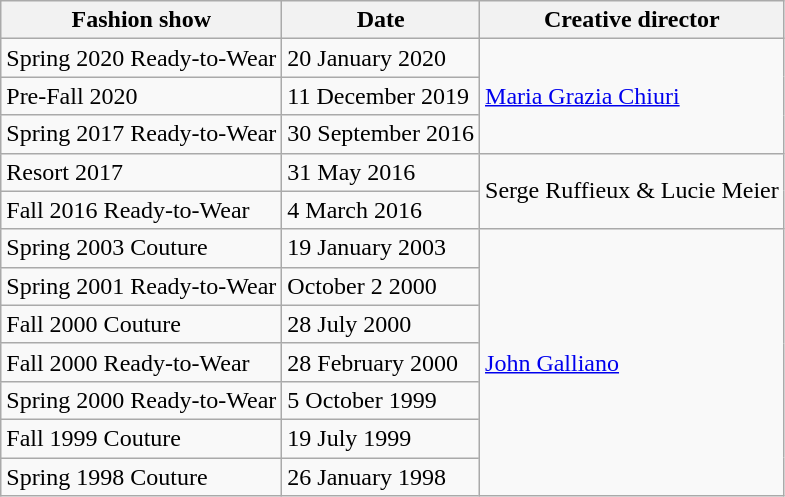<table class="wikitable sortable">
<tr>
<th>Fashion show</th>
<th>Date</th>
<th>Creative director</th>
</tr>
<tr>
<td>Spring 2020 Ready-to-Wear</td>
<td>20 January 2020</td>
<td rowspan="3"><a href='#'>Maria Grazia Chiuri</a></td>
</tr>
<tr>
<td>Pre-Fall 2020</td>
<td>11 December 2019</td>
</tr>
<tr>
<td>Spring 2017 Ready-to-Wear</td>
<td>30 September 2016</td>
</tr>
<tr>
<td>Resort 2017</td>
<td>31 May 2016</td>
<td rowspan="2">Serge Ruffieux & Lucie Meier</td>
</tr>
<tr>
<td>Fall 2016 Ready-to-Wear</td>
<td>4 March 2016</td>
</tr>
<tr>
<td>Spring 2003 Couture</td>
<td>19 January 2003</td>
<td rowspan="7"><a href='#'>John Galliano</a></td>
</tr>
<tr>
<td>Spring 2001 Ready-to-Wear</td>
<td>October 2 2000</td>
</tr>
<tr>
<td>Fall 2000 Couture</td>
<td>28 July 2000</td>
</tr>
<tr>
<td>Fall 2000 Ready-to-Wear</td>
<td>28 February 2000</td>
</tr>
<tr>
<td>Spring 2000 Ready-to-Wear</td>
<td>5 October 1999</td>
</tr>
<tr>
<td>Fall 1999 Couture</td>
<td>19 July 1999</td>
</tr>
<tr>
<td>Spring 1998 Couture</td>
<td>26 January  1998</td>
</tr>
</table>
